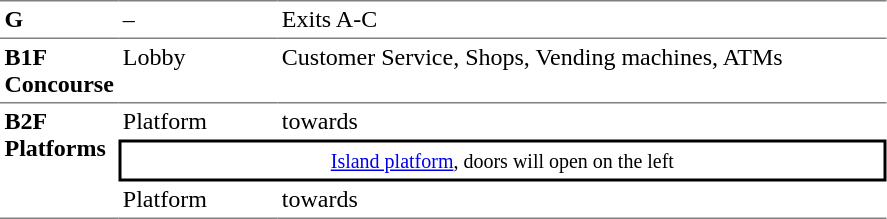<table table border=0 cellspacing=0 cellpadding=3>
<tr>
<td style="border-top:solid 1px gray;" width=50 valign=top><strong>G</strong></td>
<td style="border-top:solid 1px gray;" width=100 valign=top>–</td>
<td style="border-top:solid 1px gray;" width=390 valign=top>Exits A-C</td>
</tr>
<tr>
<td style="border-bottom:solid 1px gray; border-top:solid 1px gray;" valign=top width=50><strong>B1F<br>Concourse</strong></td>
<td style="border-bottom:solid 1px gray; border-top:solid 1px gray;" valign=top width=100>Lobby</td>
<td style="border-bottom:solid 1px gray; border-top:solid 1px gray;" valign=top width=400>Customer Service, Shops, Vending machines, ATMs</td>
</tr>
<tr>
<td style="border-bottom:solid 1px gray;" rowspan="6" valign=top><strong>B2F<br>Platforms</strong></td>
<td>Platform</td>
<td>  towards  </td>
</tr>
<tr>
<td style="border-right:solid 2px black;border-left:solid 2px black;border-top:solid 2px black;border-bottom:solid 2px black;text-align:center;" colspan=2><small><a href='#'>Island platform</a>, doors will open on the left</small></td>
</tr>
<tr>
<td style="border-bottom:solid 1px gray;">Platform</td>
<td style="border-bottom:solid 1px gray;">  towards   </td>
</tr>
</table>
